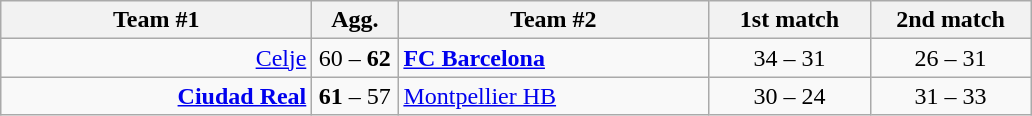<table class=wikitable style="text-align:center">
<tr>
<th width=200>Team #1</th>
<th width=50>Agg.</th>
<th width=200>Team #2</th>
<th width=100>1st match</th>
<th width=100>2nd match</th>
</tr>
<tr>
<td align=right><a href='#'>Celje</a> </td>
<td>60 – <strong>62</strong></td>
<td align=left> <strong><a href='#'>FC Barcelona</a></strong></td>
<td>34 – 31</td>
<td>26 – 31</td>
</tr>
<tr>
<td align=right><strong><a href='#'>Ciudad Real</a></strong> </td>
<td><strong>61</strong> – 57</td>
<td align=left> <a href='#'>Montpellier HB</a></td>
<td>30 – 24</td>
<td>31 – 33</td>
</tr>
</table>
